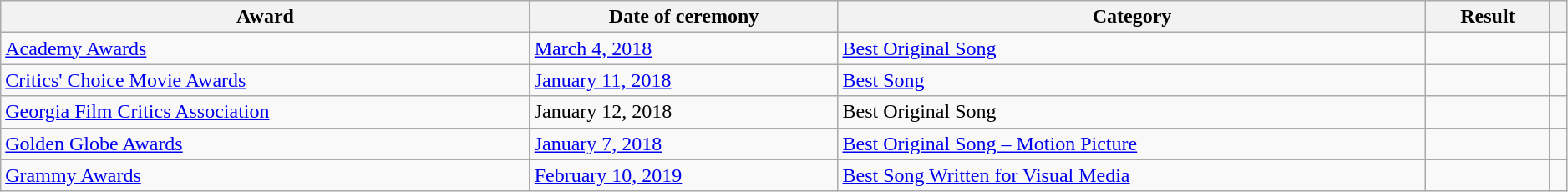<table class="wikitable sortable plainrowheaders" style="width: 99%;">
<tr>
<th scope="col">Award</th>
<th scope="col">Date of ceremony</th>
<th scope="col">Category</th>
<th scope="col">Result</th>
<th scope="col" class="unsortable"></th>
</tr>
<tr>
<td><a href='#'>Academy Awards</a></td>
<td><a href='#'>March 4, 2018</a></td>
<td><a href='#'>Best Original Song</a></td>
<td></td>
<td style="text-align:center;"></td>
</tr>
<tr>
<td><a href='#'>Critics' Choice Movie Awards</a></td>
<td><a href='#'>January 11, 2018</a></td>
<td><a href='#'>Best Song</a></td>
<td></td>
<td style="text-align:center;"></td>
</tr>
<tr>
<td><a href='#'>Georgia Film Critics Association</a></td>
<td>January 12, 2018</td>
<td>Best Original Song</td>
<td></td>
<td style="text-align:center;"></td>
</tr>
<tr>
<td><a href='#'>Golden Globe Awards</a></td>
<td><a href='#'>January 7, 2018</a></td>
<td><a href='#'>Best Original Song – Motion Picture</a></td>
<td></td>
<td style="text-align:center;"></td>
</tr>
<tr>
<td><a href='#'>Grammy Awards</a></td>
<td><a href='#'>February 10, 2019</a></td>
<td><a href='#'>Best Song Written for Visual Media</a></td>
<td></td>
<td style="text-align:center;"></td>
</tr>
</table>
